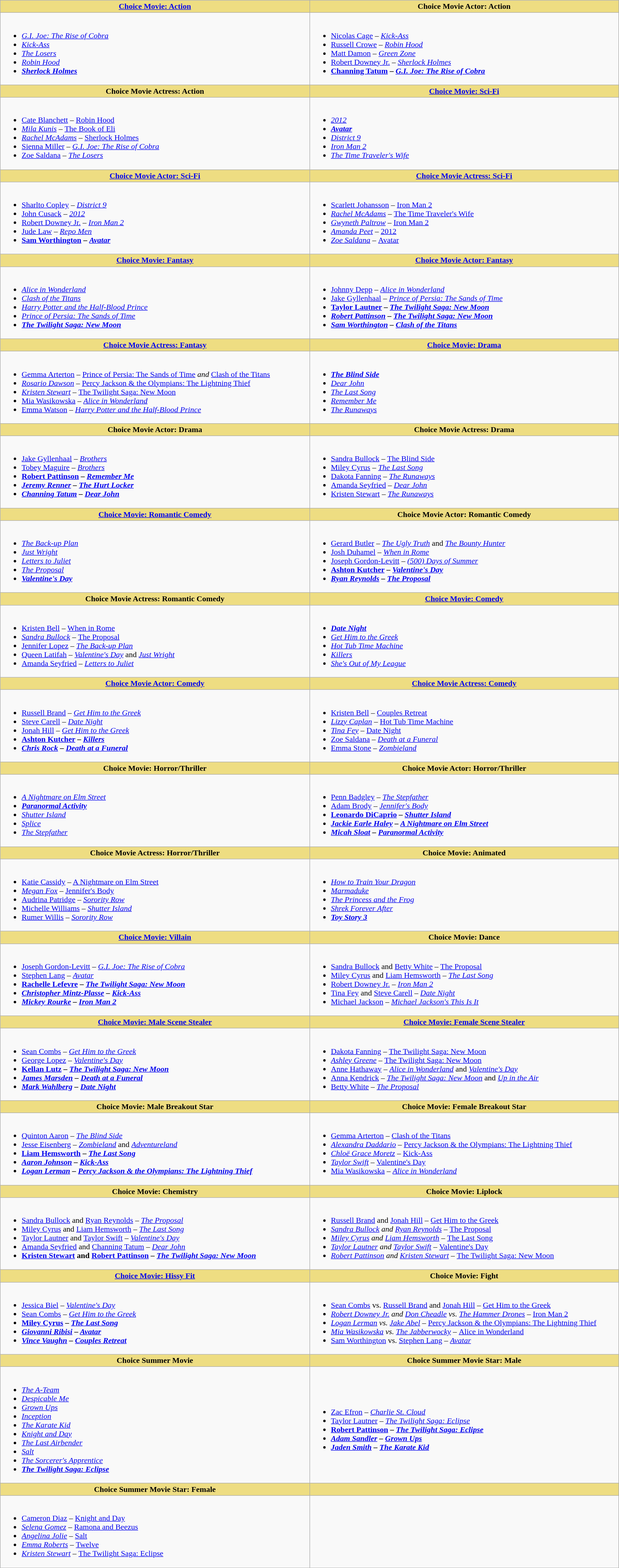<table class="wikitable" style="width:100%">
<tr>
<th style="background:#EEDD82; width:50%"><a href='#'>Choice Movie: Action</a></th>
<th style="background:#EEDD82; width:50%">Choice Movie Actor: Action</th>
</tr>
<tr>
<td valign="top"><br><ul><li><em><a href='#'>G.I. Joe: The Rise of Cobra</a></em></li><li><em><a href='#'>Kick-Ass</a></em></li><li><em><a href='#'>The Losers</a></em></li><li><em><a href='#'>Robin Hood</a></em></li><li><strong><em><a href='#'>Sherlock Holmes</a></em></strong></li></ul></td>
<td valign="top"><br><ul><li><a href='#'>Nicolas Cage</a> – <em><a href='#'>Kick-Ass</a></em></li><li><a href='#'>Russell Crowe</a> – <em><a href='#'>Robin Hood</a></em></li><li><a href='#'>Matt Damon</a> – <em><a href='#'>Green Zone</a></em></li><li><a href='#'>Robert Downey Jr.</a> – <em><a href='#'>Sherlock Holmes</a></em></li><li><strong><a href='#'>Channing Tatum</a> – <em><a href='#'>G.I. Joe: The Rise of Cobra</a><strong><em></li></ul></td>
</tr>
<tr>
<th style="background:#EEDD82; width:50%">Choice Movie Actress: Action</th>
<th style="background:#EEDD82; width:50%"><a href='#'>Choice Movie: Sci-Fi</a></th>
</tr>
<tr>
<td valign="top"><br><ul><li><a href='#'>Cate Blanchett</a> – </em><a href='#'>Robin Hood</a><em></li><li><a href='#'>Mila Kunis</a> – </em><a href='#'>The Book of Eli</a><em></li><li></strong><a href='#'>Rachel McAdams</a> – </em><a href='#'>Sherlock Holmes</a></em></strong></li><li><a href='#'>Sienna Miller</a> – <em><a href='#'>G.I. Joe: The Rise of Cobra</a></em></li><li><a href='#'>Zoe Saldana</a> – <em><a href='#'>The Losers</a></em></li></ul></td>
<td valign="top"><br><ul><li><em><a href='#'>2012</a></em></li><li><strong><em><a href='#'>Avatar</a></em></strong></li><li><em><a href='#'>District 9</a></em></li><li><em><a href='#'>Iron Man 2</a></em></li><li><em><a href='#'>The Time Traveler's Wife</a></em></li></ul></td>
</tr>
<tr>
<th style="background:#EEDD82; width:50%"><a href='#'>Choice Movie Actor: Sci-Fi</a></th>
<th style="background:#EEDD82; width:50%"><a href='#'>Choice Movie Actress: Sci-Fi</a></th>
</tr>
<tr>
<td valign="top"><br><ul><li><a href='#'>Sharlto Copley</a> – <em><a href='#'>District 9</a></em></li><li><a href='#'>John Cusack</a> – <em><a href='#'>2012</a></em></li><li><a href='#'>Robert Downey Jr.</a> – <em><a href='#'>Iron Man 2</a></em></li><li><a href='#'>Jude Law</a> – <em><a href='#'>Repo Men</a></em></li><li><strong><a href='#'>Sam Worthington</a> – <em><a href='#'>Avatar</a><strong><em></li></ul></td>
<td valign="top"><br><ul><li><a href='#'>Scarlett Johansson</a> – </em><a href='#'>Iron Man 2</a><em></li><li><a href='#'>Rachel McAdams</a> – </em><a href='#'>The Time Traveler's Wife</a><em></li><li><a href='#'>Gwyneth Paltrow</a> – </em><a href='#'>Iron Man 2</a><em></li><li><a href='#'>Amanda Peet</a> – </em><a href='#'>2012</a><em></li><li></strong><a href='#'>Zoe Saldana</a> – </em><a href='#'>Avatar</a></em></strong></li></ul></td>
</tr>
<tr>
<th style="background:#EEDD82; width:50%"><a href='#'>Choice Movie: Fantasy</a></th>
<th style="background:#EEDD82; width:50%"><a href='#'>Choice Movie Actor: Fantasy</a></th>
</tr>
<tr>
<td valign="top"><br><ul><li><em><a href='#'>Alice in Wonderland</a></em></li><li><em><a href='#'>Clash of the Titans</a></em></li><li><em><a href='#'>Harry Potter and the Half-Blood Prince</a></em></li><li><em><a href='#'>Prince of Persia: The Sands of Time</a></em></li><li><strong><em><a href='#'>The Twilight Saga: New Moon</a></em></strong></li></ul></td>
<td valign="top"><br><ul><li><a href='#'>Johnny Depp</a> – <em><a href='#'>Alice in Wonderland</a></em></li><li><a href='#'>Jake Gyllenhaal</a> – <em><a href='#'>Prince of Persia: The Sands of Time</a></em></li><li><strong><a href='#'>Taylor Lautner</a> – <em><a href='#'>The Twilight Saga: New Moon</a><strong><em></li><li><a href='#'>Robert Pattinson</a> – </em><a href='#'>The Twilight Saga: New Moon</a><em></li><li><a href='#'>Sam Worthington</a> – </em><a href='#'>Clash of the Titans</a><em></li></ul></td>
</tr>
<tr>
<th style="background:#EEDD82; width:50%"><a href='#'>Choice Movie Actress: Fantasy</a></th>
<th style="background:#EEDD82; width:50%"><a href='#'>Choice Movie: Drama</a></th>
</tr>
<tr>
<td valign="top"><br><ul><li><a href='#'>Gemma Arterton</a> – </em><a href='#'>Prince of Persia: The Sands of Time</a><em> and </em><a href='#'>Clash of the Titans</a><em></li><li><a href='#'>Rosario Dawson</a> – </em><a href='#'>Percy Jackson & the Olympians: The Lightning Thief</a><em></li><li></strong><a href='#'>Kristen Stewart</a> – </em><a href='#'>The Twilight Saga: New Moon</a></em></strong></li><li><a href='#'>Mia Wasikowska</a> – <em><a href='#'>Alice in Wonderland</a></em></li><li><a href='#'>Emma Watson</a> – <em><a href='#'>Harry Potter and the Half-Blood Prince</a></em></li></ul></td>
<td valign="top"><br><ul><li><strong><em><a href='#'>The Blind Side</a></em></strong></li><li><em><a href='#'>Dear John</a></em></li><li><em><a href='#'>The Last Song</a></em></li><li><em><a href='#'>Remember Me</a></em></li><li><em><a href='#'>The Runaways</a></em></li></ul></td>
</tr>
<tr>
<th style="background:#EEDD82; width:50%">Choice Movie Actor: Drama</th>
<th style="background:#EEDD82; width:50%">Choice Movie Actress: Drama</th>
</tr>
<tr>
<td valign="top"><br><ul><li><a href='#'>Jake Gyllenhaal</a> – <em><a href='#'>Brothers</a></em></li><li><a href='#'>Tobey Maguire</a> – <em><a href='#'>Brothers</a></em></li><li><strong><a href='#'>Robert Pattinson</a> – <em><a href='#'>Remember Me</a><strong><em></li><li><a href='#'>Jeremy Renner</a> – </em><a href='#'>The Hurt Locker</a><em></li><li><a href='#'>Channing Tatum</a> – </em><a href='#'>Dear John</a><em></li></ul></td>
<td valign="top"><br><ul><li></strong><a href='#'>Sandra Bullock</a> – </em><a href='#'>The Blind Side</a></em></strong></li><li><a href='#'>Miley Cyrus</a> – <em><a href='#'>The Last Song</a></em></li><li><a href='#'>Dakota Fanning</a> – <em><a href='#'>The Runaways</a></em></li><li><a href='#'>Amanda Seyfried</a> – <em><a href='#'>Dear John</a></em></li><li><a href='#'>Kristen Stewart</a> – <em><a href='#'>The Runaways</a></em></li></ul></td>
</tr>
<tr>
<th style="background:#EEDD82; width:50%"><a href='#'>Choice Movie: Romantic Comedy</a></th>
<th style="background:#EEDD82; width:50%">Choice Movie Actor: Romantic Comedy</th>
</tr>
<tr>
<td valign="top"><br><ul><li><em><a href='#'>The Back-up Plan</a></em></li><li><em><a href='#'>Just Wright</a></em></li><li><em><a href='#'>Letters to Juliet</a></em></li><li><em><a href='#'>The Proposal</a></em></li><li><strong><em><a href='#'>Valentine's Day</a></em></strong></li></ul></td>
<td valign="top"><br><ul><li><a href='#'>Gerard Butler</a> – <em><a href='#'>The Ugly Truth</a></em> and <em><a href='#'>The Bounty Hunter</a></em></li><li><a href='#'>Josh Duhamel</a> – <em><a href='#'>When in Rome</a></em></li><li><a href='#'>Joseph Gordon-Levitt</a> – <em><a href='#'>(500) Days of Summer</a></em></li><li><strong><a href='#'>Ashton Kutcher</a> – <em><a href='#'>Valentine's Day</a><strong><em></li><li><a href='#'>Ryan Reynolds</a> – </em><a href='#'>The Proposal</a><em></li></ul></td>
</tr>
<tr>
<th style="background:#EEDD82; width:50%">Choice Movie Actress: Romantic Comedy</th>
<th style="background:#EEDD82; width:50%"><a href='#'>Choice Movie: Comedy</a></th>
</tr>
<tr>
<td valign="top"><br><ul><li><a href='#'>Kristen Bell</a> – </em><a href='#'>When in Rome</a><em></li><li></strong><a href='#'>Sandra Bullock</a> – </em><a href='#'>The Proposal</a></em></strong></li><li><a href='#'>Jennifer Lopez</a> – <em><a href='#'>The Back-up Plan</a></em></li><li><a href='#'>Queen Latifah</a> – <em><a href='#'>Valentine's Day</a></em> and <em><a href='#'>Just Wright</a></em></li><li><a href='#'>Amanda Seyfried</a> – <em><a href='#'>Letters to Juliet</a></em></li></ul></td>
<td valign="top"><br><ul><li><strong><em><a href='#'>Date Night</a></em></strong></li><li><em><a href='#'>Get Him to the Greek</a></em></li><li><em><a href='#'>Hot Tub Time Machine</a></em></li><li><em><a href='#'>Killers</a></em></li><li><em><a href='#'>She's Out of My League</a></em></li></ul></td>
</tr>
<tr>
<th style="background:#EEDD82; width:50%"><a href='#'>Choice Movie Actor: Comedy</a></th>
<th style="background:#EEDD82; width:50%"><a href='#'>Choice Movie Actress: Comedy</a></th>
</tr>
<tr>
<td valign="top"><br><ul><li><a href='#'>Russell Brand</a> – <em><a href='#'>Get Him to the Greek</a></em></li><li><a href='#'>Steve Carell</a> – <em><a href='#'>Date Night</a></em></li><li><a href='#'>Jonah Hill</a> – <em><a href='#'>Get Him to the Greek</a></em></li><li><strong><a href='#'>Ashton Kutcher</a> – <em><a href='#'>Killers</a><strong><em></li><li><a href='#'>Chris Rock</a> – </em><a href='#'>Death at a Funeral</a><em></li></ul></td>
<td valign="top"><br><ul><li><a href='#'>Kristen Bell</a> – </em><a href='#'>Couples Retreat</a><em></li><li><a href='#'>Lizzy Caplan</a> – </em><a href='#'>Hot Tub Time Machine</a><em></li><li></strong><a href='#'>Tina Fey</a> – </em><a href='#'>Date Night</a></em></strong></li><li><a href='#'>Zoe Saldana</a> – <em><a href='#'>Death at a Funeral</a></em></li><li><a href='#'>Emma Stone</a> – <em><a href='#'>Zombieland</a></em></li></ul></td>
</tr>
<tr>
<th style="background:#EEDD82; width:50%">Choice Movie: Horror/Thriller</th>
<th style="background:#EEDD82; width:50%">Choice Movie Actor: Horror/Thriller</th>
</tr>
<tr>
<td valign="top"><br><ul><li><em><a href='#'>A Nightmare on Elm Street</a></em></li><li><strong><em><a href='#'>Paranormal Activity</a></em></strong></li><li><em><a href='#'>Shutter Island</a></em></li><li><em><a href='#'>Splice</a></em></li><li><em><a href='#'>The Stepfather</a></em></li></ul></td>
<td valign="top"><br><ul><li><a href='#'>Penn Badgley</a> – <em><a href='#'>The Stepfather</a></em></li><li><a href='#'>Adam Brody</a> – <em><a href='#'>Jennifer's Body</a></em></li><li><strong><a href='#'>Leonardo DiCaprio</a> – <em><a href='#'>Shutter Island</a><strong><em></li><li><a href='#'>Jackie Earle Haley</a> – </em><a href='#'>A Nightmare on Elm Street</a><em></li><li><a href='#'>Micah Sloat</a> – </em><a href='#'>Paranormal Activity</a><em></li></ul></td>
</tr>
<tr>
<th style="background:#EEDD82; width:50%">Choice Movie Actress: Horror/Thriller</th>
<th style="background:#EEDD82; width:50%">Choice Movie: Animated</th>
</tr>
<tr>
<td valign="top"><br><ul><li><a href='#'>Katie Cassidy</a> – </em><a href='#'>A Nightmare on Elm Street</a><em></li><li></strong><a href='#'>Megan Fox</a> – </em><a href='#'>Jennifer's Body</a></em></strong></li><li><a href='#'>Audrina Patridge</a> – <em><a href='#'>Sorority Row</a></em></li><li><a href='#'>Michelle Williams</a> – <em><a href='#'>Shutter Island</a></em></li><li><a href='#'>Rumer Willis</a> – <em><a href='#'>Sorority Row</a></em></li></ul></td>
<td valign="top"><br><ul><li><em><a href='#'>How to Train Your Dragon</a></em></li><li><em><a href='#'>Marmaduke</a></em></li><li><em><a href='#'>The Princess and the Frog</a></em></li><li><em><a href='#'>Shrek Forever After</a></em></li><li><strong><em><a href='#'>Toy Story 3</a></em></strong></li></ul></td>
</tr>
<tr>
<th style="background:#EEDD82; width:50%"><a href='#'>Choice Movie: Villain</a></th>
<th style="background:#EEDD82; width:50%">Choice Movie: Dance</th>
</tr>
<tr>
<td valign="top"><br><ul><li><a href='#'>Joseph Gordon-Levitt</a> – <em><a href='#'>G.I. Joe: The Rise of Cobra</a></em></li><li><a href='#'>Stephen Lang</a> – <em><a href='#'>Avatar</a></em></li><li><strong><a href='#'>Rachelle Lefevre</a> – <em><a href='#'>The Twilight Saga: New Moon</a><strong><em></li><li><a href='#'>Christopher Mintz-Plasse</a> – </em><a href='#'>Kick-Ass</a><em></li><li><a href='#'>Mickey Rourke</a> – </em><a href='#'>Iron Man 2</a><em></li></ul></td>
<td valign="top"><br><ul><li></strong><a href='#'>Sandra Bullock</a> and <a href='#'>Betty White</a> – </em><a href='#'>The Proposal</a></em></strong></li><li><a href='#'>Miley Cyrus</a> and <a href='#'>Liam Hemsworth</a> – <em><a href='#'>The Last Song</a></em></li><li><a href='#'>Robert Downey Jr.</a> – <em><a href='#'>Iron Man 2</a></em></li><li><a href='#'>Tina Fey</a> and <a href='#'>Steve Carell</a> – <em><a href='#'>Date Night</a></em></li><li><a href='#'>Michael Jackson</a> – <em><a href='#'>Michael Jackson's This Is It</a></em></li></ul></td>
</tr>
<tr>
<th style="background:#EEDD82; width:50%"><a href='#'>Choice Movie: Male Scene Stealer</a></th>
<th style="background:#EEDD82; width:50%"><a href='#'>Choice Movie: Female Scene Stealer</a></th>
</tr>
<tr>
<td valign="top"><br><ul><li><a href='#'>Sean Combs</a> – <em><a href='#'>Get Him to the Greek</a></em></li><li><a href='#'>George Lopez</a> – <em><a href='#'>Valentine's Day</a></em></li><li><strong><a href='#'>Kellan Lutz</a> – <em><a href='#'>The Twilight Saga: New Moon</a><strong><em></li><li><a href='#'>James Marsden</a> – </em><a href='#'>Death at a Funeral</a><em></li><li><a href='#'>Mark Wahlberg</a> – </em><a href='#'>Date Night</a><em></li></ul></td>
<td valign="top"><br><ul><li><a href='#'>Dakota Fanning</a> – </em><a href='#'>The Twilight Saga: New Moon</a><em></li><li></strong><a href='#'>Ashley Greene</a> – </em><a href='#'>The Twilight Saga: New Moon</a></em></strong></li><li><a href='#'>Anne Hathaway</a> – <em><a href='#'>Alice in Wonderland</a></em> and <em><a href='#'>Valentine's Day</a></em></li><li><a href='#'>Anna Kendrick</a> – <em><a href='#'>The Twilight Saga: New Moon</a></em> and <em><a href='#'>Up in the Air</a></em></li><li><a href='#'>Betty White</a> – <em><a href='#'>The Proposal</a></em></li></ul></td>
</tr>
<tr>
<th style="background:#EEDD82; width:50%">Choice Movie: Male Breakout Star</th>
<th style="background:#EEDD82; width:50%">Choice Movie: Female Breakout Star</th>
</tr>
<tr>
<td valign="top"><br><ul><li><a href='#'>Quinton Aaron</a> – <em><a href='#'>The Blind Side</a></em></li><li><a href='#'>Jesse Eisenberg</a> – <em><a href='#'>Zombieland</a></em> and <em><a href='#'>Adventureland</a></em></li><li><strong><a href='#'>Liam Hemsworth</a> – <em><a href='#'>The Last Song</a><strong><em></li><li><a href='#'>Aaron Johnson</a> – </em><a href='#'>Kick-Ass</a><em></li><li><a href='#'>Logan Lerman</a> – </em><a href='#'>Percy Jackson & the Olympians: The Lightning Thief</a><em></li></ul></td>
<td valign="top"><br><ul><li><a href='#'>Gemma Arterton</a> – </em><a href='#'>Clash of the Titans</a><em></li><li><a href='#'>Alexandra Daddario</a> – </em><a href='#'>Percy Jackson & the Olympians: The Lightning Thief</a><em></li><li><a href='#'>Chloë Grace Moretz</a> – </em><a href='#'>Kick-Ass</a><em></li><li></strong><a href='#'>Taylor Swift</a> – </em><a href='#'>Valentine's Day</a></em></strong></li><li><a href='#'>Mia Wasikowska</a> – <em><a href='#'>Alice in Wonderland</a></em></li></ul></td>
</tr>
<tr>
<th style="background:#EEDD82; width:50%">Choice Movie: Chemistry</th>
<th style="background:#EEDD82; width:50%">Choice Movie: Liplock</th>
</tr>
<tr>
<td valign="top"><br><ul><li><a href='#'>Sandra Bullock</a> and <a href='#'>Ryan Reynolds</a> – <em><a href='#'>The Proposal</a></em></li><li><a href='#'>Miley Cyrus</a> and <a href='#'>Liam Hemsworth</a> – <em><a href='#'>The Last Song</a></em></li><li><a href='#'>Taylor Lautner</a> and <a href='#'>Taylor Swift</a> – <em><a href='#'>Valentine's Day</a></em></li><li><a href='#'>Amanda Seyfried</a> and <a href='#'>Channing Tatum</a> – <em><a href='#'>Dear John</a></em></li><li><strong><a href='#'>Kristen Stewart</a> and <a href='#'>Robert Pattinson</a> – <em><a href='#'>The Twilight Saga: New Moon</a><strong><em></li></ul></td>
<td valign="top"><br><ul><li><a href='#'>Russell Brand</a> and <a href='#'>Jonah Hill</a> – </em><a href='#'>Get Him to the Greek</a><em></li><li><a href='#'>Sandra Bullock</a> and <a href='#'>Ryan Reynolds</a> – </em><a href='#'>The Proposal</a><em></li><li><a href='#'>Miley Cyrus</a> and <a href='#'>Liam Hemsworth</a> – </em><a href='#'>The Last Song</a><em></li><li><a href='#'>Taylor Lautner</a> and <a href='#'>Taylor Swift</a> – </em><a href='#'>Valentine's Day</a><em></li><li></strong><a href='#'>Robert Pattinson</a> and <a href='#'>Kristen Stewart</a> – </em><a href='#'>The Twilight Saga: New Moon</a></em></strong></li></ul></td>
</tr>
<tr>
<th style="background:#EEDD82; width:50%"><a href='#'>Choice Movie: Hissy Fit</a></th>
<th style="background:#EEDD82; width:50%">Choice Movie: Fight</th>
</tr>
<tr>
<td valign="top"><br><ul><li><a href='#'>Jessica Biel</a> – <em><a href='#'>Valentine's Day</a></em></li><li><a href='#'>Sean Combs</a> – <em><a href='#'>Get Him to the Greek</a></em></li><li><strong><a href='#'>Miley Cyrus</a> – <em><a href='#'>The Last Song</a><strong><em></li><li><a href='#'>Giovanni Ribisi</a> – </em><a href='#'>Avatar</a><em></li><li><a href='#'>Vince Vaughn</a> – </em><a href='#'>Couples Retreat</a><em></li></ul></td>
<td valign="top"><br><ul><li><a href='#'>Sean Combs</a> vs. <a href='#'>Russell Brand</a> and <a href='#'>Jonah Hill</a> – </em><a href='#'>Get Him to the Greek</a><em></li><li><a href='#'>Robert Downey Jr.</a> and <a href='#'>Don Cheadle</a> vs. <a href='#'>The Hammer Drones</a> – </em><a href='#'>Iron Man 2</a><em></li><li><a href='#'>Logan Lerman</a> vs. <a href='#'>Jake Abel</a> – </em><a href='#'>Percy Jackson & the Olympians: The Lightning Thief</a><em></li><li></strong><a href='#'>Mia Wasikowska</a> vs. <a href='#'>The Jabberwocky</a> – </em><a href='#'>Alice in Wonderland</a></em></strong></li><li><a href='#'>Sam Worthington</a> vs. <a href='#'>Stephen Lang</a> – <em><a href='#'>Avatar</a></em></li></ul></td>
</tr>
<tr>
<th style="background:#EEDD82;">Choice Summer Movie</th>
<th style="background:#EEDD82;">Choice Summer Movie Star: Male</th>
</tr>
<tr>
<td valign="top"><br><ul><li><em><a href='#'>The A-Team</a></em></li><li><em><a href='#'>Despicable Me</a></em></li><li><em><a href='#'>Grown Ups</a></em></li><li><em><a href='#'>Inception</a></em></li><li><em><a href='#'>The Karate Kid</a></em></li><li><em><a href='#'>Knight and Day</a></em></li><li><em><a href='#'>The Last Airbender</a></em></li><li><em><a href='#'>Salt</a></em></li><li><em><a href='#'>The Sorcerer's Apprentice</a></em></li><li><strong><em><a href='#'>The Twilight Saga: Eclipse</a></em></strong></li></ul></td>
<td><br><ul><li><a href='#'>Zac Efron</a> – <em><a href='#'>Charlie St. Cloud</a></em></li><li><a href='#'>Taylor Lautner</a> – <em><a href='#'>The Twilight Saga: Eclipse</a></em></li><li><strong><a href='#'>Robert Pattinson</a> – <em><a href='#'>The Twilight Saga: Eclipse</a><strong><em></li><li><a href='#'>Adam Sandler</a> – </em><a href='#'>Grown Ups</a><em></li><li><a href='#'>Jaden Smith</a> – </em><a href='#'>The Karate Kid</a><em></li></ul></td>
</tr>
<tr>
<th style="background:#EEDD82; width:50%">Choice Summer Movie Star: Female</th>
<th style="background:#EEDD82; width:50%"></th>
</tr>
<tr>
<td valign="top"><br><ul><li><a href='#'>Cameron Diaz</a> – </em><a href='#'>Knight and Day</a><em></li><li><a href='#'>Selena Gomez</a> – </em><a href='#'>Ramona and Beezus</a><em></li><li><a href='#'>Angelina Jolie</a> – </em><a href='#'>Salt</a><em></li><li><a href='#'>Emma Roberts</a> – </em><a href='#'>Twelve</a><em></li><li></strong><a href='#'>Kristen Stewart</a> – </em><a href='#'>The Twilight Saga: Eclipse</a></em></strong></li></ul></td>
<td valign="top"></td>
</tr>
</table>
